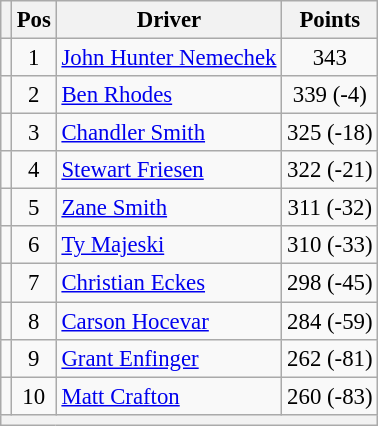<table class="wikitable" style="font-size: 95%;">
<tr>
<th></th>
<th>Pos</th>
<th>Driver</th>
<th>Points</th>
</tr>
<tr>
<td align="left"></td>
<td style="text-align:center;">1</td>
<td><a href='#'>John Hunter Nemechek</a></td>
<td style="text-align:center;">343</td>
</tr>
<tr>
<td align="left"></td>
<td style="text-align:center;">2</td>
<td><a href='#'>Ben Rhodes</a></td>
<td style="text-align:center;">339 (-4)</td>
</tr>
<tr>
<td align="left"></td>
<td style="text-align:center;">3</td>
<td><a href='#'>Chandler Smith</a></td>
<td style="text-align:center;">325 (-18)</td>
</tr>
<tr>
<td align="left"></td>
<td style="text-align:center;">4</td>
<td><a href='#'>Stewart Friesen</a></td>
<td style="text-align:center;">322 (-21)</td>
</tr>
<tr>
<td align="left"></td>
<td style="text-align:center;">5</td>
<td><a href='#'>Zane Smith</a></td>
<td style="text-align:center;">311 (-32)</td>
</tr>
<tr>
<td align="left"></td>
<td style="text-align:center;">6</td>
<td><a href='#'>Ty Majeski</a></td>
<td style="text-align:center;">310 (-33)</td>
</tr>
<tr>
<td align="left"></td>
<td style="text-align:center;">7</td>
<td><a href='#'>Christian Eckes</a></td>
<td style="text-align:center;">298 (-45)</td>
</tr>
<tr>
<td align="left"></td>
<td style="text-align:center;">8</td>
<td><a href='#'>Carson Hocevar</a></td>
<td style="text-align:center;">284 (-59)</td>
</tr>
<tr>
<td align="left"></td>
<td style="text-align:center;">9</td>
<td><a href='#'>Grant Enfinger</a></td>
<td style="text-align:center;">262 (-81)</td>
</tr>
<tr>
<td align="left"></td>
<td style="text-align:center;">10</td>
<td><a href='#'>Matt Crafton</a></td>
<td style="text-align:center;">260 (-83)</td>
</tr>
<tr class="sortbottom">
<th colspan="9"></th>
</tr>
</table>
